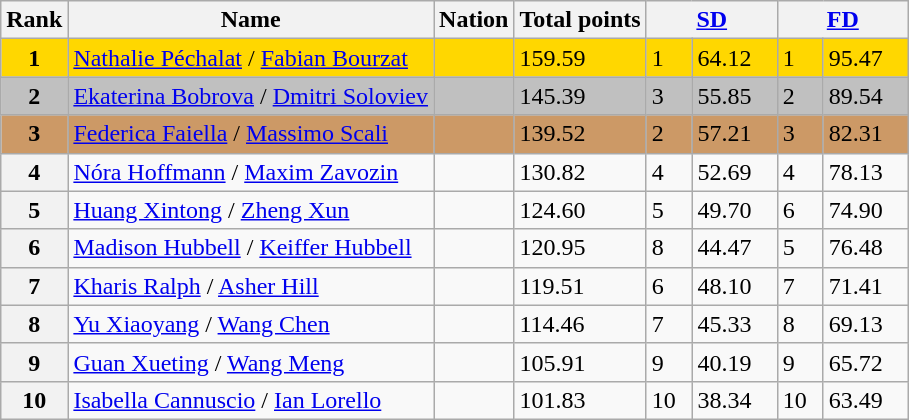<table class="wikitable sortable">
<tr>
<th>Rank</th>
<th>Name</th>
<th>Nation</th>
<th>Total points</th>
<th colspan="2" width="80px"><a href='#'>SD</a></th>
<th colspan="2" width="80px"><a href='#'>FD</a></th>
</tr>
<tr bgcolor="gold">
<td align="center"><strong>1</strong></td>
<td><a href='#'>Nathalie Péchalat</a> / <a href='#'>Fabian Bourzat</a></td>
<td></td>
<td>159.59</td>
<td>1</td>
<td>64.12</td>
<td>1</td>
<td>95.47</td>
</tr>
<tr bgcolor="silver">
<td align="center"><strong>2</strong></td>
<td><a href='#'>Ekaterina Bobrova</a> / <a href='#'>Dmitri Soloviev</a></td>
<td></td>
<td>145.39</td>
<td>3</td>
<td>55.85</td>
<td>2</td>
<td>89.54</td>
</tr>
<tr bgcolor="cc9966">
<td align="center"><strong>3</strong></td>
<td><a href='#'>Federica Faiella</a> / <a href='#'>Massimo Scali</a></td>
<td></td>
<td>139.52</td>
<td>2</td>
<td>57.21</td>
<td>3</td>
<td>82.31</td>
</tr>
<tr>
<th>4</th>
<td><a href='#'>Nóra Hoffmann</a> / <a href='#'>Maxim Zavozin</a></td>
<td></td>
<td>130.82</td>
<td>4</td>
<td>52.69</td>
<td>4</td>
<td>78.13</td>
</tr>
<tr>
<th>5</th>
<td><a href='#'>Huang Xintong</a> / <a href='#'>Zheng Xun</a></td>
<td></td>
<td>124.60</td>
<td>5</td>
<td>49.70</td>
<td>6</td>
<td>74.90</td>
</tr>
<tr>
<th>6</th>
<td><a href='#'>Madison Hubbell</a> / <a href='#'>Keiffer Hubbell</a></td>
<td></td>
<td>120.95</td>
<td>8</td>
<td>44.47</td>
<td>5</td>
<td>76.48</td>
</tr>
<tr>
<th>7</th>
<td><a href='#'>Kharis Ralph</a> / <a href='#'>Asher Hill</a></td>
<td></td>
<td>119.51</td>
<td>6</td>
<td>48.10</td>
<td>7</td>
<td>71.41</td>
</tr>
<tr>
<th>8</th>
<td><a href='#'>Yu Xiaoyang</a> / <a href='#'>Wang Chen</a></td>
<td></td>
<td>114.46</td>
<td>7</td>
<td>45.33</td>
<td>8</td>
<td>69.13</td>
</tr>
<tr>
<th>9</th>
<td><a href='#'>Guan Xueting</a> / <a href='#'>Wang Meng</a></td>
<td></td>
<td>105.91</td>
<td>9</td>
<td>40.19</td>
<td>9</td>
<td>65.72</td>
</tr>
<tr>
<th>10</th>
<td><a href='#'>Isabella Cannuscio</a> / <a href='#'>Ian Lorello</a></td>
<td></td>
<td>101.83</td>
<td>10</td>
<td>38.34</td>
<td>10</td>
<td>63.49</td>
</tr>
</table>
